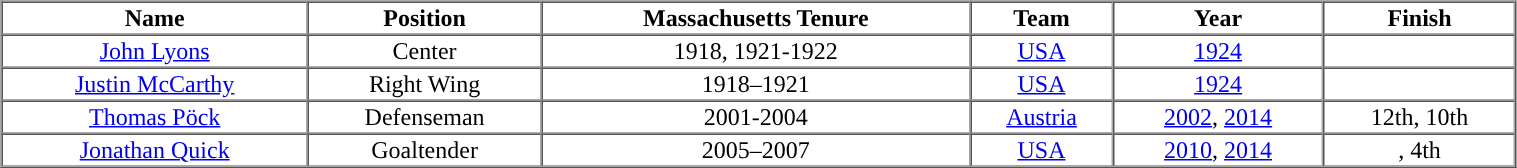<table cellpadding="1" border="1" cellspacing="0" width="80%">
<tr>
<th>Name</th>
<th>Position</th>
<th>Massachusetts Tenure</th>
<th>Team</th>
<th>Year</th>
<th>Finish</th>
</tr>
<tr align="center">
<td><a href='#'>John Lyons</a></td>
<td>Center</td>
<td>1918, 1921-1922</td>
<td> <a href='#'>USA</a></td>
<td><a href='#'>1924</a></td>
<td></td>
</tr>
<tr align="center">
<td><a href='#'>Justin McCarthy</a></td>
<td>Right Wing</td>
<td>1918–1921</td>
<td> <a href='#'>USA</a></td>
<td><a href='#'>1924</a></td>
<td></td>
</tr>
<tr align="center">
<td><a href='#'>Thomas Pöck</a></td>
<td>Defenseman</td>
<td>2001-2004</td>
<td> <a href='#'>Austria</a></td>
<td><a href='#'>2002</a>, <a href='#'>2014</a></td>
<td>12th, 10th</td>
</tr>
<tr align="center">
<td><a href='#'>Jonathan Quick</a></td>
<td>Goaltender</td>
<td>2005–2007</td>
<td> <a href='#'>USA</a></td>
<td><a href='#'>2010</a>, <a href='#'>2014</a></td>
<td>, 4th</td>
</tr>
<tr align="center">
</tr>
</table>
